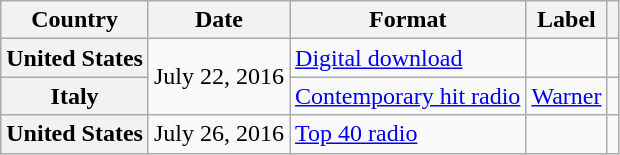<table class="wikitable plainrowheaders">
<tr>
<th scope="col">Country</th>
<th scope="col">Date</th>
<th scope="col">Format</th>
<th scope="col">Label</th>
<th scope="col"></th>
</tr>
<tr>
<th scope="row">United States</th>
<td rowspan="2">July 22, 2016</td>
<td><a href='#'>Digital download</a></td>
<td></td>
<td></td>
</tr>
<tr>
<th scope="row">Italy</th>
<td><a href='#'>Contemporary hit radio</a></td>
<td><a href='#'>Warner</a></td>
<td></td>
</tr>
<tr>
<th scope="row">United States</th>
<td>July 26, 2016</td>
<td><a href='#'>Top 40 radio</a></td>
<td></td>
<td></td>
</tr>
</table>
